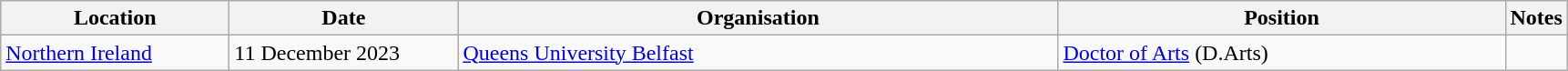<table class=wikitable>
<tr>
<th scope="col" style="width:10em;">Location</th>
<th scope="col" style="width:10em;">Date</th>
<th scope="col" style="width:27em;">Organisation</th>
<th scope="col" style="width:20em;">Position</th>
<th>Notes</th>
</tr>
<tr>
<td><a href='#'>Northern Ireland</a></td>
<td>11 December 2023</td>
<td><a href='#'>Queens University Belfast</a></td>
<td><a href='#'>Doctor of Arts</a> (D.Arts)</td>
<td></td>
</tr>
</table>
